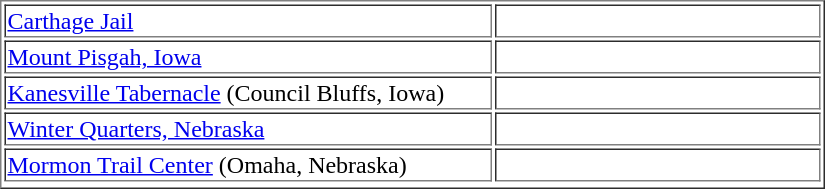<table border="1" width="550">
<tr>
<td width="60%"><a href='#'>Carthage Jail</a></td>
<td width="40%"></td>
</tr>
<tr>
<td><a href='#'>Mount Pisgah, Iowa</a></td>
<td></td>
</tr>
<tr>
<td><a href='#'>Kanesville Tabernacle</a> (Council Bluffs, Iowa)</td>
<td></td>
</tr>
<tr>
<td><a href='#'>Winter Quarters, Nebraska</a></td>
<td></td>
</tr>
<tr>
<td><a href='#'>Mormon Trail Center</a> (Omaha, Nebraska)</td>
<td></td>
</tr>
<tr>
</tr>
</table>
